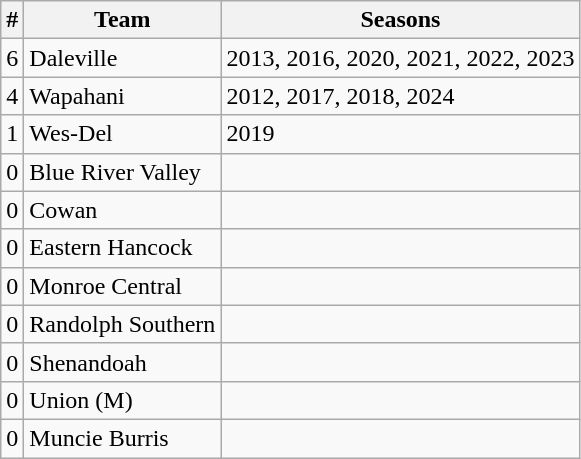<table class="wikitable" style=>
<tr>
<th>#</th>
<th>Team</th>
<th>Seasons</th>
</tr>
<tr>
<td>6</td>
<td>Daleville</td>
<td>2013, 2016, 2020, 2021, 2022, 2023</td>
</tr>
<tr>
<td>4</td>
<td>Wapahani</td>
<td>2012, 2017, 2018, 2024</td>
</tr>
<tr>
<td>1</td>
<td>Wes-Del</td>
<td>2019</td>
</tr>
<tr>
<td>0</td>
<td>Blue River Valley</td>
<td></td>
</tr>
<tr>
<td>0</td>
<td>Cowan</td>
<td></td>
</tr>
<tr>
<td>0</td>
<td>Eastern Hancock</td>
<td></td>
</tr>
<tr>
<td>0</td>
<td>Monroe Central</td>
<td></td>
</tr>
<tr>
<td>0</td>
<td>Randolph Southern</td>
<td></td>
</tr>
<tr>
<td>0</td>
<td>Shenandoah</td>
<td></td>
</tr>
<tr>
<td>0</td>
<td>Union (M)</td>
<td></td>
</tr>
<tr>
<td>0</td>
<td>Muncie Burris</td>
<td></td>
</tr>
</table>
